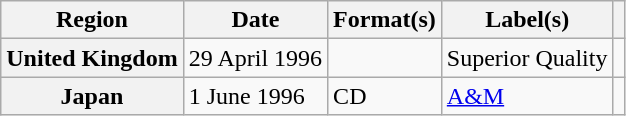<table class="wikitable plainrowheaders">
<tr>
<th scope="col">Region</th>
<th scope="col">Date</th>
<th scope="col">Format(s)</th>
<th scope="col">Label(s)</th>
<th scope="col"></th>
</tr>
<tr>
<th scope="row">United Kingdom</th>
<td>29 April 1996</td>
<td></td>
<td>Superior Quality</td>
<td></td>
</tr>
<tr>
<th scope="row">Japan</th>
<td>1 June 1996</td>
<td>CD</td>
<td><a href='#'>A&M</a></td>
<td></td>
</tr>
</table>
